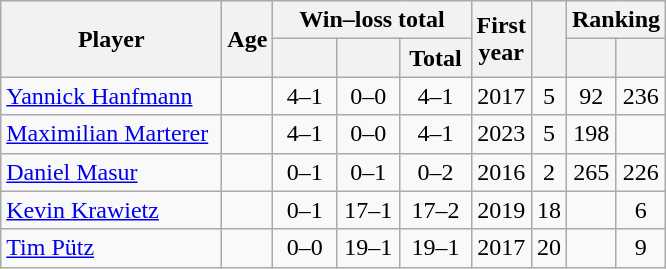<table class="wikitable sortable nowrap" style=text-align:center>
<tr>
<th rowspan=2 width=140>Player</th>
<th rowspan=2>Age</th>
<th colspan=3>Win–loss total</th>
<th rowspan=2>First<br>year</th>
<th rowspan=2></th>
<th colspan=2>Ranking</th>
</tr>
<tr>
<th width=35></th>
<th width=35></th>
<th width=40>Total</th>
<th width=25></th>
<th width=25></th>
</tr>
<tr>
<td align=left><a href='#'>Yannick Hanfmann</a></td>
<td></td>
<td>4–1</td>
<td>0–0</td>
<td>4–1</td>
<td>2017</td>
<td>5</td>
<td>92</td>
<td>236</td>
</tr>
<tr>
<td align=left><a href='#'>Maximilian Marterer</a></td>
<td></td>
<td>4–1</td>
<td>0–0</td>
<td>4–1</td>
<td>2023</td>
<td>5</td>
<td>198</td>
<td></td>
</tr>
<tr>
<td align=left><a href='#'>Daniel Masur</a></td>
<td></td>
<td>0–1</td>
<td>0–1</td>
<td>0–2</td>
<td>2016</td>
<td>2</td>
<td>265</td>
<td>226</td>
</tr>
<tr>
<td align=left><a href='#'>Kevin Krawietz</a></td>
<td></td>
<td>0–1</td>
<td>17–1</td>
<td>17–2</td>
<td>2019</td>
<td>18</td>
<td></td>
<td>6</td>
</tr>
<tr>
<td align=left><a href='#'>Tim Pütz</a></td>
<td></td>
<td>0–0</td>
<td>19–1</td>
<td>19–1</td>
<td>2017</td>
<td>20</td>
<td></td>
<td>9</td>
</tr>
</table>
